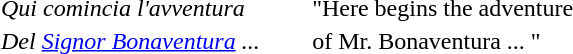<table>
<tr align=left>
<td style="padding-left:2em"><em>Qui comincia l'avventura</em></td>
<td style="padding-left:2em">"Here begins the adventure</td>
</tr>
<tr align=left>
<td style="padding-left:2em"><em>Del <a href='#'>Signor Bonaventura</a> ...</em></td>
<td style="padding-left:2em">of Mr. Bonaventura ... "</td>
</tr>
</table>
